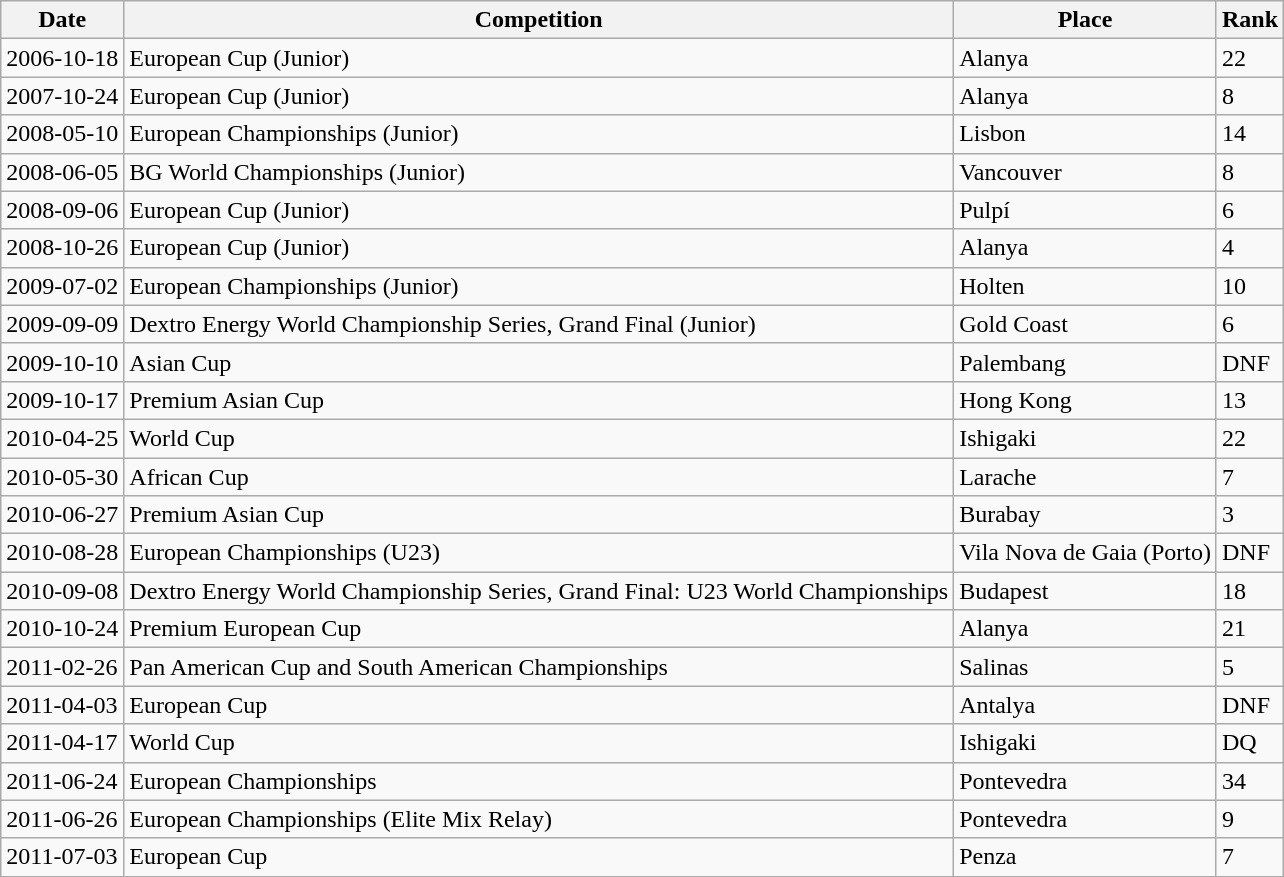<table class="wikitable sortable">
<tr>
<th>Date</th>
<th>Competition</th>
<th>Place</th>
<th>Rank</th>
</tr>
<tr>
<td>2006-10-18</td>
<td>European Cup (Junior)</td>
<td>Alanya</td>
<td>22</td>
</tr>
<tr>
<td>2007-10-24</td>
<td>European Cup (Junior)</td>
<td>Alanya</td>
<td>8</td>
</tr>
<tr>
<td>2008-05-10</td>
<td>European Championships (Junior)</td>
<td>Lisbon</td>
<td>14</td>
</tr>
<tr>
<td>2008-06-05</td>
<td>BG World Championships (Junior)</td>
<td>Vancouver</td>
<td>8</td>
</tr>
<tr>
<td>2008-09-06</td>
<td>European Cup (Junior)</td>
<td>Pulpí</td>
<td>6</td>
</tr>
<tr>
<td>2008-10-26</td>
<td>European Cup (Junior)</td>
<td>Alanya</td>
<td>4</td>
</tr>
<tr>
<td>2009-07-02</td>
<td>European Championships (Junior)</td>
<td>Holten</td>
<td>10</td>
</tr>
<tr>
<td>2009-09-09</td>
<td>Dextro Energy World Championship Series, Grand Final (Junior)</td>
<td>Gold Coast</td>
<td>6</td>
</tr>
<tr>
<td>2009-10-10</td>
<td>Asian Cup</td>
<td>Palembang</td>
<td>DNF</td>
</tr>
<tr>
<td>2009-10-17</td>
<td>Premium Asian Cup</td>
<td>Hong Kong</td>
<td>13</td>
</tr>
<tr>
<td>2010-04-25</td>
<td>World Cup</td>
<td>Ishigaki</td>
<td>22</td>
</tr>
<tr>
<td>2010-05-30</td>
<td>African Cup</td>
<td>Larache</td>
<td>7</td>
</tr>
<tr>
<td>2010-06-27</td>
<td>Premium Asian Cup</td>
<td>Burabay</td>
<td>3</td>
</tr>
<tr>
<td>2010-08-28</td>
<td>European Championships (U23)</td>
<td>Vila Nova de Gaia (Porto)</td>
<td>DNF</td>
</tr>
<tr>
<td>2010-09-08</td>
<td>Dextro Energy World Championship Series, Grand Final: U23 World Championships</td>
<td>Budapest</td>
<td>18</td>
</tr>
<tr>
<td>2010-10-24</td>
<td>Premium European Cup</td>
<td>Alanya</td>
<td>21</td>
</tr>
<tr>
<td>2011-02-26</td>
<td>Pan American Cup and South American Championships</td>
<td>Salinas</td>
<td>5</td>
</tr>
<tr>
<td>2011-04-03</td>
<td>European Cup</td>
<td>Antalya</td>
<td>DNF</td>
</tr>
<tr>
<td>2011-04-17</td>
<td>World Cup</td>
<td>Ishigaki</td>
<td>DQ</td>
</tr>
<tr>
<td>2011-06-24</td>
<td>European Championships</td>
<td>Pontevedra</td>
<td>34</td>
</tr>
<tr>
<td>2011-06-26</td>
<td>European Championships (Elite Mix Relay)</td>
<td>Pontevedra</td>
<td>9</td>
</tr>
<tr>
<td>2011-07-03</td>
<td>European Cup</td>
<td>Penza</td>
<td>7</td>
</tr>
</table>
